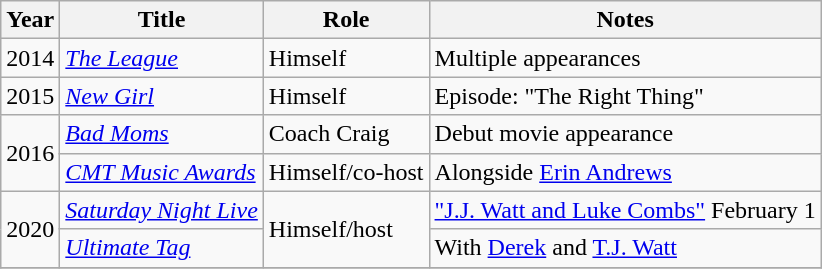<table class="wikitable sortable">
<tr>
<th>Year</th>
<th>Title</th>
<th>Role</th>
<th class = "unsortable">Notes</th>
</tr>
<tr>
<td>2014</td>
<td><em><a href='#'>The League</a></em></td>
<td>Himself</td>
<td>Multiple appearances</td>
</tr>
<tr>
<td>2015</td>
<td><em><a href='#'>New Girl</a></em></td>
<td>Himself</td>
<td>Episode: "The Right Thing"</td>
</tr>
<tr>
<td rowspan="2">2016</td>
<td><em><a href='#'>Bad Moms</a></em></td>
<td>Coach Craig</td>
<td>Debut movie appearance</td>
</tr>
<tr>
<td><em><a href='#'>CMT Music Awards</a></em></td>
<td>Himself/co-host</td>
<td>Alongside <a href='#'>Erin Andrews</a></td>
</tr>
<tr>
<td rowspan="2">2020</td>
<td><em><a href='#'>Saturday Night Live</a></em></td>
<td rowspan="2">Himself/host</td>
<td><a href='#'>"J.J. Watt and Luke Combs"</a> February 1</td>
</tr>
<tr>
<td><em><a href='#'>Ultimate Tag</a></em></td>
<td>With <a href='#'>Derek</a> and <a href='#'>T.J. Watt</a></td>
</tr>
<tr>
</tr>
</table>
